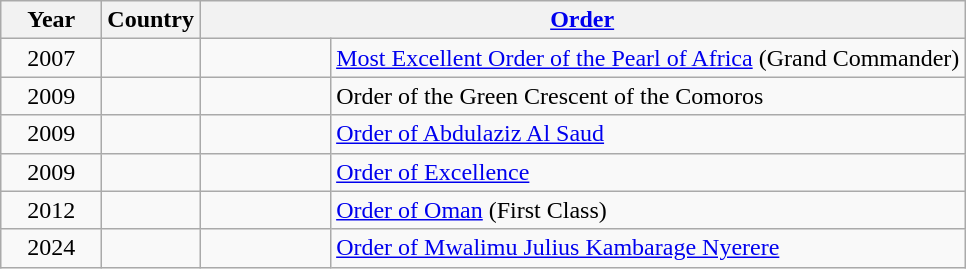<table class="wikitable" style="text-align:left;">
<tr ->
<th width="60px">Year</th>
<th>Country</th>
<th colspan=2><a href='#'>Order</a></th>
</tr>
<tr>
<td align="center">2007</td>
<td></td>
<td width="80px"></td>
<td><a href='#'>Most Excellent Order of the Pearl of Africa</a> (Grand Commander)</td>
</tr>
<tr>
<td align="center">2009</td>
<td></td>
<td width="80px"></td>
<td>Order of the Green Crescent of the Comoros</td>
</tr>
<tr>
<td align="center">2009</td>
<td></td>
<td width="80px"></td>
<td><a href='#'>Order of Abdulaziz Al Saud</a></td>
</tr>
<tr>
<td align="center">2009</td>
<td></td>
<td width="80px"></td>
<td><a href='#'>Order of Excellence</a></td>
</tr>
<tr>
<td align="center">2012</td>
<td></td>
<td width="80px"></td>
<td><a href='#'>Order of Oman</a> (First Class)</td>
</tr>
<tr>
<td align="center">2024</td>
<td></td>
<td width="80px"></td>
<td><a href='#'>Order of Mwalimu Julius Kambarage Nyerere</a></td>
</tr>
</table>
